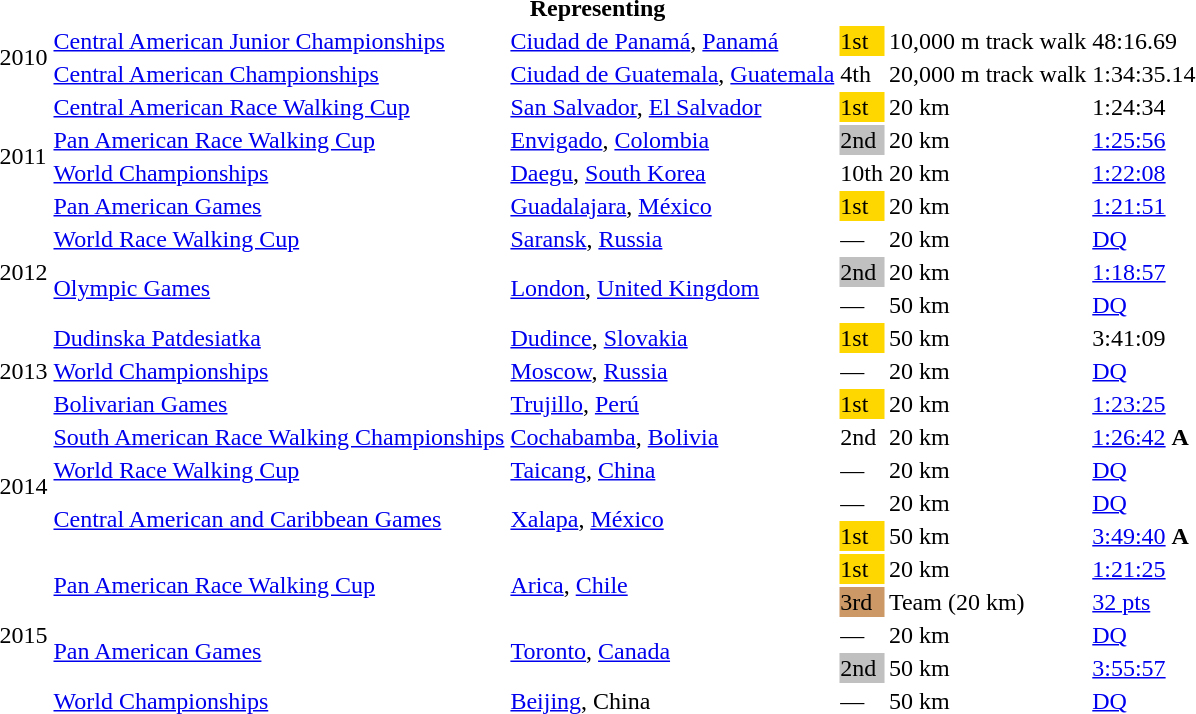<table>
<tr>
<th colspan="6">Representing </th>
</tr>
<tr>
<td rowspan=2>2010</td>
<td><a href='#'>Central American Junior Championships</a></td>
<td><a href='#'>Ciudad de Panamá</a>, <a href='#'>Panamá</a></td>
<td bgcolor=gold>1st</td>
<td>10,000 m track walk</td>
<td>48:16.69</td>
</tr>
<tr>
<td><a href='#'>Central American Championships</a></td>
<td><a href='#'>Ciudad de Guatemala</a>, <a href='#'>Guatemala</a></td>
<td>4th</td>
<td>20,000 m track walk</td>
<td>1:34:35.14</td>
</tr>
<tr>
<td rowspan=4>2011</td>
<td><a href='#'>Central American Race Walking Cup</a></td>
<td><a href='#'>San Salvador</a>, <a href='#'>El Salvador</a></td>
<td bgcolor=gold>1st</td>
<td>20 km</td>
<td>1:24:34</td>
</tr>
<tr>
<td><a href='#'>Pan American Race Walking Cup</a></td>
<td><a href='#'>Envigado</a>, <a href='#'>Colombia</a></td>
<td bgcolor=silver>2nd</td>
<td>20 km</td>
<td><a href='#'>1:25:56</a></td>
</tr>
<tr>
<td><a href='#'>World Championships</a></td>
<td><a href='#'>Daegu</a>, <a href='#'>South Korea</a></td>
<td>10th</td>
<td>20 km</td>
<td><a href='#'>1:22:08</a></td>
</tr>
<tr>
<td><a href='#'>Pan American Games</a></td>
<td><a href='#'>Guadalajara</a>, <a href='#'>México</a></td>
<td bgcolor=gold>1st</td>
<td>20 km</td>
<td><a href='#'>1:21:51</a></td>
</tr>
<tr>
<td rowspan=3>2012</td>
<td><a href='#'>World Race Walking Cup</a></td>
<td><a href='#'>Saransk</a>, <a href='#'>Russia</a></td>
<td>—</td>
<td>20 km</td>
<td><a href='#'>DQ</a></td>
</tr>
<tr>
<td rowspan=2><a href='#'>Olympic Games</a></td>
<td rowspan=2><a href='#'>London</a>, <a href='#'>United Kingdom</a></td>
<td bgcolor=silver>2nd</td>
<td>20 km</td>
<td><a href='#'>1:18:57</a></td>
</tr>
<tr>
<td>—</td>
<td>50 km</td>
<td><a href='#'>DQ</a></td>
</tr>
<tr>
<td rowspan=3>2013</td>
<td><a href='#'>Dudinska Patdesiatka</a></td>
<td><a href='#'>Dudince</a>, <a href='#'>Slovakia</a></td>
<td bgcolor=gold>1st</td>
<td>50 km</td>
<td>3:41:09</td>
</tr>
<tr>
<td><a href='#'>World Championships</a></td>
<td><a href='#'>Moscow</a>, <a href='#'>Russia</a></td>
<td>—</td>
<td>20 km</td>
<td><a href='#'>DQ</a></td>
</tr>
<tr>
<td><a href='#'>Bolivarian Games</a></td>
<td><a href='#'>Trujillo</a>, <a href='#'>Perú</a></td>
<td bgcolor=gold>1st</td>
<td>20 km</td>
<td><a href='#'>1:23:25</a></td>
</tr>
<tr>
<td rowspan=4>2014</td>
<td><a href='#'>South American Race Walking Championships</a></td>
<td><a href='#'>Cochabamba</a>, <a href='#'>Bolivia</a></td>
<td>2nd</td>
<td>20 km</td>
<td><a href='#'>1:26:42</a> <strong>A</strong></td>
</tr>
<tr>
<td><a href='#'>World Race Walking Cup</a></td>
<td><a href='#'>Taicang</a>, <a href='#'>China</a></td>
<td>—</td>
<td>20 km</td>
<td><a href='#'>DQ</a></td>
</tr>
<tr>
<td rowspan=2><a href='#'>Central American and Caribbean Games</a></td>
<td rowspan=2><a href='#'>Xalapa</a>, <a href='#'>México</a></td>
<td>—</td>
<td>20 km</td>
<td><a href='#'>DQ</a></td>
</tr>
<tr>
<td bgcolor=gold>1st</td>
<td>50 km</td>
<td><a href='#'>3:49:40</a> <strong>A</strong></td>
</tr>
<tr>
<td rowspan=5>2015</td>
<td rowspan=2><a href='#'>Pan American Race Walking Cup</a></td>
<td rowspan=2><a href='#'>Arica</a>, <a href='#'>Chile</a></td>
<td bgcolor=gold>1st</td>
<td>20 km</td>
<td><a href='#'>1:21:25</a></td>
</tr>
<tr>
<td bgcolor="cc9966">3rd</td>
<td>Team (20 km)</td>
<td><a href='#'>32 pts</a></td>
</tr>
<tr>
<td rowspan=2><a href='#'>Pan American Games</a></td>
<td rowspan=2><a href='#'>Toronto</a>, <a href='#'>Canada</a></td>
<td>—</td>
<td>20 km</td>
<td><a href='#'>DQ</a></td>
</tr>
<tr>
<td bgcolor=silver>2nd</td>
<td>50 km</td>
<td><a href='#'>3:55:57</a></td>
</tr>
<tr>
<td><a href='#'>World Championships</a></td>
<td><a href='#'>Beijing</a>, China</td>
<td>—</td>
<td>50 km</td>
<td><a href='#'>DQ</a></td>
</tr>
</table>
